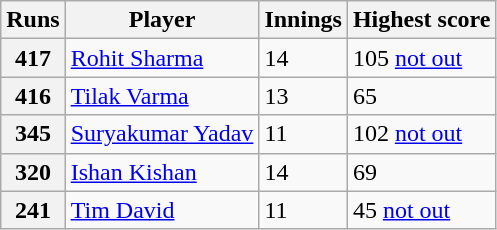<table class="wikitable">
<tr>
<th>Runs</th>
<th>Player</th>
<th>Innings</th>
<th>Highest score</th>
</tr>
<tr>
<th>417</th>
<td><a href='#'>Rohit Sharma</a></td>
<td>14</td>
<td>105 <a href='#'>not out</a></td>
</tr>
<tr>
<th>416</th>
<td><a href='#'>Tilak Varma</a></td>
<td>13</td>
<td>65</td>
</tr>
<tr>
<th>345</th>
<td><a href='#'>Suryakumar Yadav</a></td>
<td>11</td>
<td>102 <a href='#'>not out</a></td>
</tr>
<tr>
<th>320</th>
<td><a href='#'>Ishan Kishan</a></td>
<td>14</td>
<td>69</td>
</tr>
<tr>
<th>241</th>
<td><a href='#'>Tim David</a></td>
<td>11</td>
<td>45 <a href='#'>not out</a></td>
</tr>
</table>
